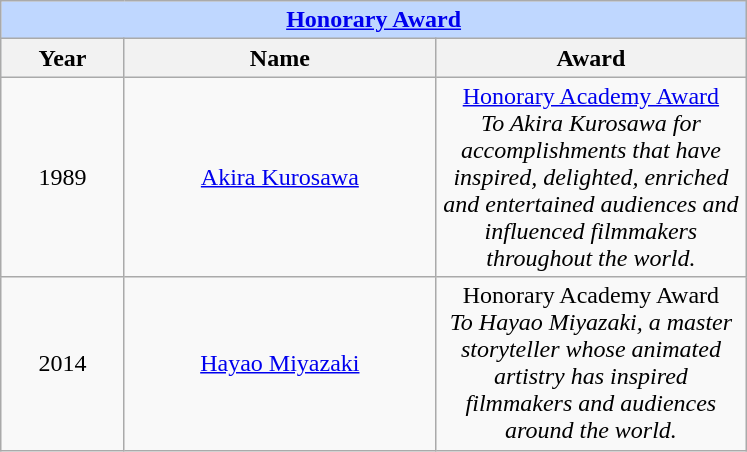<table class="wikitable" style="text-align: center">
<tr style="background:#bfd7ff;">
<td colspan="4" style="text-align:center;"><strong><a href='#'>Honorary Award</a></strong></td>
</tr>
<tr style="background:#ebf5ff;">
<th style="width:075px;">Year</th>
<th style="width:200px;">Name</th>
<th style="width:200px;">Award</th>
</tr>
<tr>
<td>1989</td>
<td><a href='#'>Akira Kurosawa</a></td>
<td><a href='#'>Honorary Academy Award</a><br><em>To Akira Kurosawa for accomplishments that have inspired, delighted, enriched and entertained audiences and influenced filmmakers throughout the world.</em></td>
</tr>
<tr>
<td>2014</td>
<td><a href='#'>Hayao Miyazaki</a></td>
<td>Honorary Academy Award<br><em>To Hayao Miyazaki, a master storyteller whose animated artistry has inspired filmmakers and audiences around the world.</em></td>
</tr>
</table>
